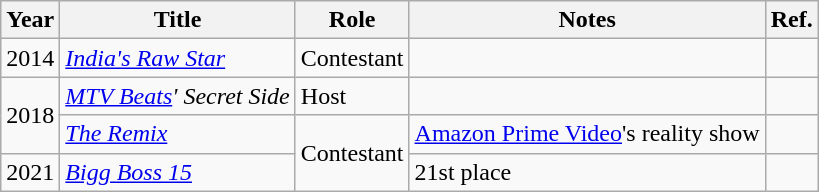<table class="wikitable">
<tr>
<th>Year</th>
<th>Title</th>
<th>Role</th>
<th>Notes</th>
<th>Ref.</th>
</tr>
<tr>
<td>2014</td>
<td><em><a href='#'>India's Raw Star</a></em></td>
<td>Contestant</td>
<td></td>
<td></td>
</tr>
<tr>
<td rowspan="2">2018</td>
<td><em><a href='#'>MTV Beats</a>' Secret Side</em></td>
<td>Host</td>
<td></td>
<td></td>
</tr>
<tr>
<td><a href='#'><em>The Remix</em></a></td>
<td rowspan="2">Contestant</td>
<td><a href='#'>Amazon Prime Video</a>'s reality show</td>
<td></td>
</tr>
<tr>
<td>2021</td>
<td><a href='#'><em>Bigg Boss 15</em></a></td>
<td>21st place</td>
<td></td>
</tr>
</table>
